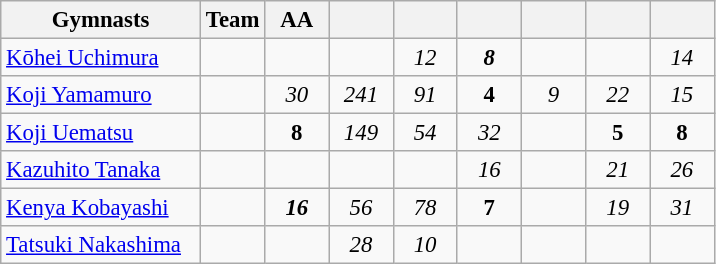<table class="wikitable sortable collapsible autocollapse plainrowheaders" style="text-align:center; font-size:95%;">
<tr>
<th width=28% class=unsortable>Gymnasts</th>
<th width=9% class=unsortable>Team</th>
<th width=9% class=unsortable>AA</th>
<th width=9% class=unsortable></th>
<th width=9% class=unsortable></th>
<th width=9% class=unsortable></th>
<th width=9% class=unsortable></th>
<th width=9% class=unsortable></th>
<th width=9% class=unsortable></th>
</tr>
<tr>
<td align=left><a href='#'>Kōhei Uchimura</a></td>
<td></td>
<td></td>
<td></td>
<td><em>12</em></td>
<td><strong><em>8</em></strong></td>
<td></td>
<td></td>
<td><em>14</em></td>
</tr>
<tr>
<td align=left><a href='#'>Koji Yamamuro</a></td>
<td></td>
<td><em>30</em></td>
<td><em>241</em></td>
<td><em>91</em></td>
<td><strong>4</strong></td>
<td><em>9</em></td>
<td><em>22</em></td>
<td><em>15</em></td>
</tr>
<tr>
<td align=left><a href='#'>Koji Uematsu</a></td>
<td></td>
<td><strong>8</strong></td>
<td><em>149</em></td>
<td><em>54</em></td>
<td><em>32</em></td>
<td></td>
<td><strong>5</strong></td>
<td><strong>8</strong></td>
</tr>
<tr>
<td align=left><a href='#'>Kazuhito Tanaka</a></td>
<td></td>
<td></td>
<td></td>
<td></td>
<td><em>16</em></td>
<td></td>
<td><em>21</em></td>
<td><em>26</em></td>
</tr>
<tr>
<td align=left><a href='#'>Kenya Kobayashi</a></td>
<td></td>
<td><strong><em>16</em></strong></td>
<td><em>56</em></td>
<td><em>78</em></td>
<td><strong>7</strong></td>
<td></td>
<td><em>19</em></td>
<td><em>31</em></td>
</tr>
<tr>
<td align=left><a href='#'>Tatsuki Nakashima</a></td>
<td></td>
<td></td>
<td><em>28</em></td>
<td><em>10</em></td>
<td></td>
<td></td>
<td></td>
<td></td>
</tr>
</table>
